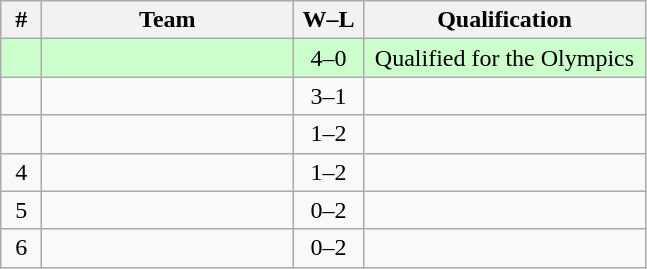<table class=wikitable style="text-align:center;">
<tr>
<th width=20px>#</th>
<th width=160px>Team</th>
<th width=40px>W–L</th>
<th width=180px>Qualification</th>
</tr>
<tr bgcolor=#CCFFCC>
<td></td>
<td align=left></td>
<td>4–0</td>
<td>Qualified for the Olympics</td>
</tr>
<tr>
<td></td>
<td align=left></td>
<td>3–1</td>
<td></td>
</tr>
<tr>
<td></td>
<td align=left></td>
<td>1–2</td>
<td></td>
</tr>
<tr>
<td>4</td>
<td align=left></td>
<td>1–2</td>
<td></td>
</tr>
<tr>
<td>5</td>
<td align=left></td>
<td>0–2</td>
<td></td>
</tr>
<tr>
<td>6</td>
<td align=left></td>
<td>0–2</td>
<td></td>
</tr>
</table>
